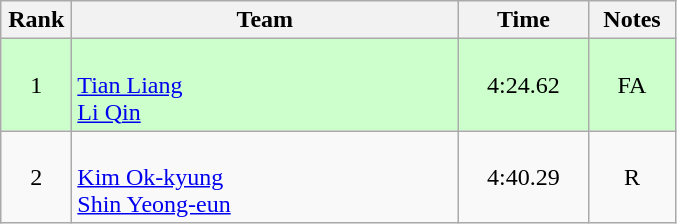<table class=wikitable style="text-align:center">
<tr>
<th width=40>Rank</th>
<th width=250>Team</th>
<th width=80>Time</th>
<th width=50>Notes</th>
</tr>
<tr bgcolor="ccffcc">
<td>1</td>
<td align=left><br><a href='#'>Tian Liang</a><br><a href='#'>Li Qin</a></td>
<td>4:24.62</td>
<td>FA</td>
</tr>
<tr>
<td>2</td>
<td align=left><br><a href='#'>Kim Ok-kyung</a><br><a href='#'>Shin Yeong-eun</a></td>
<td>4:40.29</td>
<td>R</td>
</tr>
</table>
